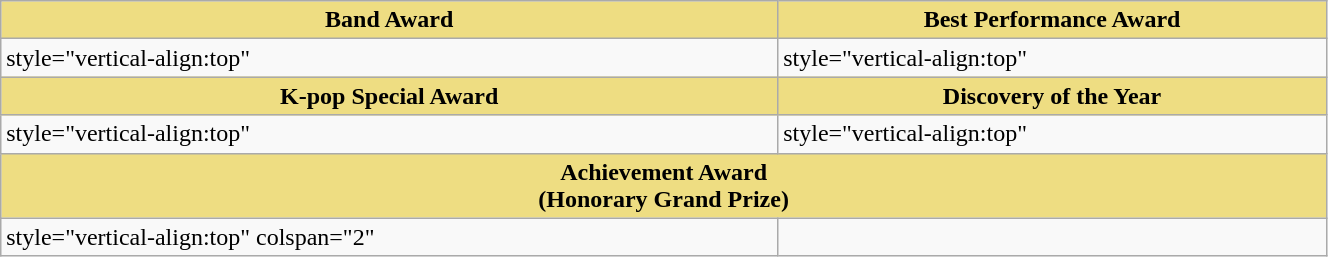<table class="wikitable" style="width:70%">
<tr>
<th scope="col" style="background:#EEDD82"; width:50%">Band Award</th>
<th scope="col" style="background:#EEDD82"; width:50%">Best Performance Award</th>
</tr>
<tr>
<td>style="vertical-align:top" </td>
<td>style="vertical-align:top" </td>
</tr>
<tr>
<th scope="col" style="background:#EEDD82"; width:50%">K-pop Special Award</th>
<th scope="col" style="background:#EEDD82"; width:50%">Discovery of the Year</th>
</tr>
<tr>
<td>style="vertical-align:top" </td>
<td>style="vertical-align:top" </td>
</tr>
<tr>
<th scope="col" style="background:#EEDD82" colspan="2">Achievement Award<br>(Honorary Grand Prize)</th>
</tr>
<tr>
<td>style="vertical-align:top" colspan="2" </td>
</tr>
</table>
